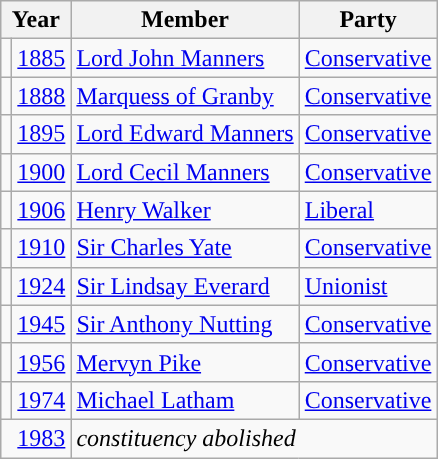<table class="wikitable">
<tr>
<th colspan="2">Year</th>
<th>Member</th>
<th>Party</th>
</tr>
<tr>
<td style="color:inherit;background-color: "></td>
<td><a href='#'>1885</a></td>
<td><a href='#'>Lord John Manners</a></td>
<td><a href='#'>Conservative</a></td>
</tr>
<tr>
<td style="color:inherit;background-color: "></td>
<td><a href='#'>1888</a></td>
<td><a href='#'>Marquess of Granby</a></td>
<td><a href='#'>Conservative</a></td>
</tr>
<tr>
<td style="color:inherit;background-color: "></td>
<td><a href='#'>1895</a></td>
<td><a href='#'>Lord Edward Manners</a></td>
<td><a href='#'>Conservative</a></td>
</tr>
<tr>
<td style="color:inherit;background-color: "></td>
<td><a href='#'>1900</a></td>
<td><a href='#'>Lord Cecil Manners</a></td>
<td><a href='#'>Conservative</a></td>
</tr>
<tr>
<td style="color:inherit;background-color: "></td>
<td><a href='#'>1906</a></td>
<td><a href='#'>Henry Walker</a></td>
<td><a href='#'>Liberal</a></td>
</tr>
<tr>
<td style="color:inherit;background-color: "></td>
<td><a href='#'>1910</a></td>
<td><a href='#'>Sir Charles Yate</a></td>
<td><a href='#'>Conservative</a></td>
</tr>
<tr>
<td style="color:inherit;background-color: "></td>
<td><a href='#'>1924</a></td>
<td><a href='#'>Sir Lindsay Everard</a></td>
<td><a href='#'>Unionist</a></td>
</tr>
<tr>
<td style="color:inherit;background-color: "></td>
<td><a href='#'>1945</a></td>
<td><a href='#'>Sir Anthony Nutting</a></td>
<td><a href='#'>Conservative</a></td>
</tr>
<tr>
<td style="color:inherit;background-color: "></td>
<td><a href='#'>1956</a></td>
<td><a href='#'>Mervyn Pike</a></td>
<td><a href='#'>Conservative</a></td>
</tr>
<tr>
<td style="color:inherit;background-color: "></td>
<td><a href='#'>1974</a></td>
<td><a href='#'>Michael Latham</a></td>
<td><a href='#'>Conservative</a></td>
</tr>
<tr>
<td colspan="2" align="right"><a href='#'>1983</a></td>
<td colspan="2"><em>constituency abolished</em></td>
</tr>
</table>
